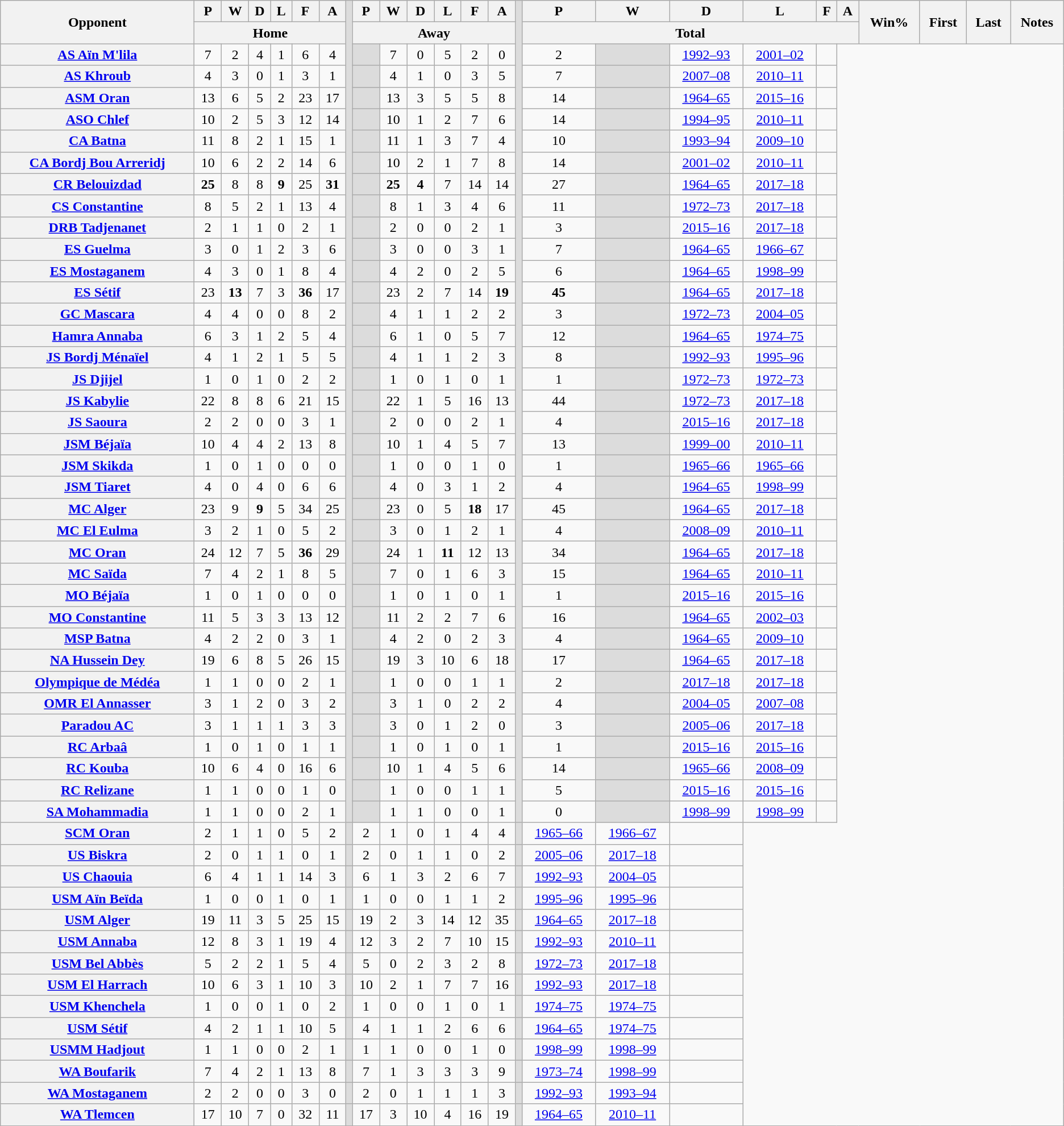<table class="wikitable plainrowheaders sortable" style="text-align:center">
<tr>
<th scope=col rowspan=2>Opponent</th>
<th scope=col>P</th>
<th scope=col>W</th>
<th scope=col>D</th>
<th scope=col>L</th>
<th scope=col>F</th>
<th scope=col>A</th>
<th scope=col width=0.1% rowspan=38 style="background: #DCDCDC" class="unsortable"></th>
<th scope=col>P</th>
<th scope=col>W</th>
<th scope=col>D</th>
<th scope=col>L</th>
<th scope=col>F</th>
<th scope=col>A</th>
<th scope=col width=0.1% rowspan=38 style="background: #DCDCDC" class="unsortable"></th>
<th scope=col>P</th>
<th scope=col>W</th>
<th scope=col>D</th>
<th scope=col>L</th>
<th scope=col>F</th>
<th scope=col>A</th>
<th scope=col rowspan=2>Win%</th>
<th scope=col rowspan=2>First</th>
<th scope=col rowspan=2>Last</th>
<th scope=col rowspan=2 class="unsortable">Notes</th>
</tr>
<tr class="unsortable">
<th colspan=6>Home</th>
<th colspan=6>Away</th>
<th colspan=6>Total</th>
</tr>
<tr>
<th scope="row"><a href='#'>AS Aïn M'lila</a></th>
<td>7</td>
<td>2</td>
<td>4</td>
<td>1</td>
<td>6</td>
<td>4</td>
<td style="background: #DCDCDC"></td>
<td>7</td>
<td>0</td>
<td>5</td>
<td>2</td>
<td>0</td>
<td>2</td>
<td style="background: #DCDCDC"><br></td>
<td><a href='#'>1992–93</a></td>
<td><a href='#'>2001–02</a></td>
<td></td>
</tr>
<tr>
<th scope="row"><a href='#'>AS Khroub</a></th>
<td>4</td>
<td>3</td>
<td>0</td>
<td>1</td>
<td>3</td>
<td>1</td>
<td style="background: #DCDCDC"></td>
<td>4</td>
<td>1</td>
<td>0</td>
<td>3</td>
<td>5</td>
<td>7</td>
<td style="background: #DCDCDC"><br></td>
<td><a href='#'>2007–08</a></td>
<td><a href='#'>2010–11</a></td>
<td></td>
</tr>
<tr>
<th scope="row"><a href='#'>ASM Oran</a></th>
<td>13</td>
<td>6</td>
<td>5</td>
<td>2</td>
<td>23</td>
<td>17</td>
<td style="background: #DCDCDC"></td>
<td>13</td>
<td>3</td>
<td>5</td>
<td>5</td>
<td>8</td>
<td>14</td>
<td style="background: #DCDCDC"><br></td>
<td><a href='#'>1964–65</a></td>
<td><a href='#'>2015–16</a></td>
<td></td>
</tr>
<tr>
<th scope="row"><a href='#'>ASO Chlef</a></th>
<td>10</td>
<td>2</td>
<td>5</td>
<td>3</td>
<td>12</td>
<td>14</td>
<td style="background: #DCDCDC"></td>
<td>10</td>
<td>1</td>
<td>2</td>
<td>7</td>
<td>6</td>
<td>14</td>
<td style="background: #DCDCDC"><br></td>
<td><a href='#'>1994–95</a></td>
<td><a href='#'>2010–11</a></td>
<td></td>
</tr>
<tr>
<th scope="row"><a href='#'>CA Batna</a></th>
<td>11</td>
<td>8</td>
<td>2</td>
<td>1</td>
<td>15</td>
<td>1</td>
<td style="background: #DCDCDC"></td>
<td>11</td>
<td>1</td>
<td>3</td>
<td>7</td>
<td>4</td>
<td>10</td>
<td style="background: #DCDCDC"><br></td>
<td><a href='#'>1993–94</a></td>
<td><a href='#'>2009–10</a></td>
<td></td>
</tr>
<tr>
<th scope="row"><a href='#'>CA Bordj Bou Arreridj</a></th>
<td>10</td>
<td>6</td>
<td>2</td>
<td>2</td>
<td>14</td>
<td>6</td>
<td style="background: #DCDCDC"></td>
<td>10</td>
<td>2</td>
<td>1</td>
<td>7</td>
<td>8</td>
<td>14</td>
<td style="background: #DCDCDC"><br></td>
<td><a href='#'>2001–02</a></td>
<td><a href='#'>2010–11</a></td>
<td></td>
</tr>
<tr>
<th scope="row"><a href='#'>CR Belouizdad</a></th>
<td><strong>25</strong></td>
<td>8</td>
<td>8</td>
<td><strong>9</strong></td>
<td>25</td>
<td><strong>31</strong></td>
<td style="background: #DCDCDC"></td>
<td><strong>25</strong></td>
<td><strong>4</strong></td>
<td>7</td>
<td>14</td>
<td>14</td>
<td>27</td>
<td style="background: #DCDCDC"><br></td>
<td><a href='#'>1964–65</a></td>
<td><a href='#'>2017–18</a></td>
<td></td>
</tr>
<tr>
<th scope="row"><a href='#'>CS Constantine</a></th>
<td>8</td>
<td>5</td>
<td>2</td>
<td>1</td>
<td>13</td>
<td>4</td>
<td style="background: #DCDCDC"></td>
<td>8</td>
<td>1</td>
<td>3</td>
<td>4</td>
<td>6</td>
<td>11</td>
<td style="background: #DCDCDC"><br></td>
<td><a href='#'>1972–73</a></td>
<td><a href='#'>2017–18</a></td>
<td></td>
</tr>
<tr>
<th scope="row"><a href='#'>DRB Tadjenanet</a></th>
<td>2</td>
<td>1</td>
<td>1</td>
<td>0</td>
<td>2</td>
<td>1</td>
<td style="background: #DCDCDC"></td>
<td>2</td>
<td>0</td>
<td>0</td>
<td>2</td>
<td>1</td>
<td>3</td>
<td style="background: #DCDCDC"><br></td>
<td><a href='#'>2015–16</a></td>
<td><a href='#'>2017–18</a></td>
<td></td>
</tr>
<tr>
<th scope="row"><a href='#'>ES Guelma</a></th>
<td>3</td>
<td>0</td>
<td>1</td>
<td>2</td>
<td>3</td>
<td>6</td>
<td style="background: #DCDCDC"></td>
<td>3</td>
<td>0</td>
<td>0</td>
<td>3</td>
<td>1</td>
<td>7</td>
<td style="background: #DCDCDC"><br></td>
<td><a href='#'>1964–65</a></td>
<td><a href='#'>1966–67</a></td>
<td></td>
</tr>
<tr>
<th scope="row"><a href='#'>ES Mostaganem</a></th>
<td>4</td>
<td>3</td>
<td>0</td>
<td>1</td>
<td>8</td>
<td>4</td>
<td style="background: #DCDCDC"></td>
<td>4</td>
<td>2</td>
<td>0</td>
<td>2</td>
<td>5</td>
<td>6</td>
<td style="background: #DCDCDC"><br></td>
<td><a href='#'>1964–65</a></td>
<td><a href='#'>1998–99</a></td>
<td></td>
</tr>
<tr>
<th scope="row"><a href='#'>ES Sétif</a></th>
<td>23</td>
<td><strong>13</strong></td>
<td>7</td>
<td>3</td>
<td><strong>36</strong></td>
<td>17</td>
<td style="background: #DCDCDC"></td>
<td>23</td>
<td>2</td>
<td>7</td>
<td>14</td>
<td><strong>19</strong></td>
<td><strong>45</strong></td>
<td style="background: #DCDCDC"><br></td>
<td><a href='#'>1964–65</a></td>
<td><a href='#'>2017–18</a></td>
<td></td>
</tr>
<tr>
<th scope="row"><a href='#'>GC Mascara</a></th>
<td>4</td>
<td>4</td>
<td>0</td>
<td>0</td>
<td>8</td>
<td>2</td>
<td style="background: #DCDCDC"></td>
<td>4</td>
<td>1</td>
<td>1</td>
<td>2</td>
<td>2</td>
<td>3</td>
<td style="background: #DCDCDC"><br></td>
<td><a href='#'>1972–73</a></td>
<td><a href='#'>2004–05</a></td>
<td></td>
</tr>
<tr>
<th scope="row"><a href='#'>Hamra Annaba</a></th>
<td>6</td>
<td>3</td>
<td>1</td>
<td>2</td>
<td>5</td>
<td>4</td>
<td style="background: #DCDCDC"></td>
<td>6</td>
<td>1</td>
<td>0</td>
<td>5</td>
<td>7</td>
<td>12</td>
<td style="background: #DCDCDC"><br></td>
<td><a href='#'>1964–65</a></td>
<td><a href='#'>1974–75</a></td>
<td></td>
</tr>
<tr>
<th scope="row"><a href='#'>JS Bordj Ménaïel</a></th>
<td>4</td>
<td>1</td>
<td>2</td>
<td>1</td>
<td>5</td>
<td>5</td>
<td style="background: #DCDCDC"></td>
<td>4</td>
<td>1</td>
<td>1</td>
<td>2</td>
<td>3</td>
<td>8</td>
<td style="background: #DCDCDC"><br></td>
<td><a href='#'>1992–93</a></td>
<td><a href='#'>1995–96</a></td>
<td></td>
</tr>
<tr>
<th scope="row"><a href='#'>JS Djijel</a></th>
<td>1</td>
<td>0</td>
<td>1</td>
<td>0</td>
<td>2</td>
<td>2</td>
<td style="background: #DCDCDC"></td>
<td>1</td>
<td>0</td>
<td>1</td>
<td>0</td>
<td>1</td>
<td>1</td>
<td style="background: #DCDCDC"><br></td>
<td><a href='#'>1972–73</a></td>
<td><a href='#'>1972–73</a></td>
<td></td>
</tr>
<tr>
<th scope="row"><a href='#'>JS Kabylie</a></th>
<td>22</td>
<td>8</td>
<td>8</td>
<td>6</td>
<td>21</td>
<td>15</td>
<td style="background: #DCDCDC"></td>
<td>22</td>
<td>1</td>
<td>5</td>
<td>16</td>
<td>13</td>
<td>44</td>
<td style="background: #DCDCDC"><br></td>
<td><a href='#'>1972–73</a></td>
<td><a href='#'>2017–18</a></td>
<td></td>
</tr>
<tr>
<th scope="row"><a href='#'>JS Saoura</a></th>
<td>2</td>
<td>2</td>
<td>0</td>
<td>0</td>
<td>3</td>
<td>1</td>
<td style="background: #DCDCDC"></td>
<td>2</td>
<td>0</td>
<td>0</td>
<td>2</td>
<td>1</td>
<td>4</td>
<td style="background: #DCDCDC"><br></td>
<td><a href='#'>2015–16</a></td>
<td><a href='#'>2017–18</a></td>
<td></td>
</tr>
<tr>
<th scope="row"><a href='#'>JSM Béjaïa</a></th>
<td>10</td>
<td>4</td>
<td>4</td>
<td>2</td>
<td>13</td>
<td>8</td>
<td style="background: #DCDCDC"></td>
<td>10</td>
<td>1</td>
<td>4</td>
<td>5</td>
<td>7</td>
<td>13</td>
<td style="background: #DCDCDC"><br></td>
<td><a href='#'>1999–00</a></td>
<td><a href='#'>2010–11</a></td>
<td></td>
</tr>
<tr>
<th scope="row"><a href='#'>JSM Skikda</a></th>
<td>1</td>
<td>0</td>
<td>1</td>
<td>0</td>
<td>0</td>
<td>0</td>
<td style="background: #DCDCDC"></td>
<td>1</td>
<td>0</td>
<td>0</td>
<td>1</td>
<td>0</td>
<td>1</td>
<td style="background: #DCDCDC"><br></td>
<td><a href='#'>1965–66</a></td>
<td><a href='#'>1965–66</a></td>
<td></td>
</tr>
<tr>
<th scope="row"><a href='#'>JSM Tiaret</a></th>
<td>4</td>
<td>0</td>
<td>4</td>
<td>0</td>
<td>6</td>
<td>6</td>
<td style="background: #DCDCDC"></td>
<td>4</td>
<td>0</td>
<td>3</td>
<td>1</td>
<td>2</td>
<td>4</td>
<td style="background: #DCDCDC"><br></td>
<td><a href='#'>1964–65</a></td>
<td><a href='#'>1998–99</a></td>
<td></td>
</tr>
<tr>
<th scope="row"><a href='#'>MC Alger</a></th>
<td>23</td>
<td>9</td>
<td><strong>9</strong></td>
<td>5</td>
<td>34</td>
<td>25</td>
<td style="background: #DCDCDC"></td>
<td>23</td>
<td>0</td>
<td>5</td>
<td><strong>18</strong></td>
<td>17</td>
<td>45</td>
<td style="background: #DCDCDC"><br></td>
<td><a href='#'>1964–65</a></td>
<td><a href='#'>2017–18</a></td>
<td></td>
</tr>
<tr>
<th scope="row"><a href='#'>MC El Eulma</a></th>
<td>3</td>
<td>2</td>
<td>1</td>
<td>0</td>
<td>5</td>
<td>2</td>
<td style="background: #DCDCDC"></td>
<td>3</td>
<td>0</td>
<td>1</td>
<td>2</td>
<td>1</td>
<td>4</td>
<td style="background: #DCDCDC"><br></td>
<td><a href='#'>2008–09</a></td>
<td><a href='#'>2010–11</a></td>
<td></td>
</tr>
<tr>
<th scope="row"><a href='#'>MC Oran</a></th>
<td>24</td>
<td>12</td>
<td>7</td>
<td>5</td>
<td><strong>36</strong></td>
<td>29</td>
<td style="background: #DCDCDC"></td>
<td>24</td>
<td>1</td>
<td><strong>11</strong></td>
<td>12</td>
<td>13</td>
<td>34</td>
<td style="background: #DCDCDC"><br></td>
<td><a href='#'>1964–65</a></td>
<td><a href='#'>2017–18</a></td>
<td></td>
</tr>
<tr>
<th scope="row"><a href='#'>MC Saïda</a></th>
<td>7</td>
<td>4</td>
<td>2</td>
<td>1</td>
<td>8</td>
<td>5</td>
<td style="background: #DCDCDC"></td>
<td>7</td>
<td>0</td>
<td>1</td>
<td>6</td>
<td>3</td>
<td>15</td>
<td style="background: #DCDCDC"><br></td>
<td><a href='#'>1964–65</a></td>
<td><a href='#'>2010–11</a></td>
<td></td>
</tr>
<tr>
<th scope="row"><a href='#'>MO Béjaïa</a></th>
<td>1</td>
<td>0</td>
<td>1</td>
<td>0</td>
<td>0</td>
<td>0</td>
<td style="background: #DCDCDC"></td>
<td>1</td>
<td>0</td>
<td>1</td>
<td>0</td>
<td>1</td>
<td>1</td>
<td style="background: #DCDCDC"><br></td>
<td><a href='#'>2015–16</a></td>
<td><a href='#'>2015–16</a></td>
<td></td>
</tr>
<tr>
<th scope="row"><a href='#'>MO Constantine</a></th>
<td>11</td>
<td>5</td>
<td>3</td>
<td>3</td>
<td>13</td>
<td>12</td>
<td style="background: #DCDCDC"></td>
<td>11</td>
<td>2</td>
<td>2</td>
<td>7</td>
<td>6</td>
<td>16</td>
<td style="background: #DCDCDC"><br></td>
<td><a href='#'>1964–65</a></td>
<td><a href='#'>2002–03</a></td>
<td></td>
</tr>
<tr>
<th scope="row"><a href='#'>MSP Batna</a></th>
<td>4</td>
<td>2</td>
<td>2</td>
<td>0</td>
<td>3</td>
<td>1</td>
<td style="background: #DCDCDC"></td>
<td>4</td>
<td>2</td>
<td>0</td>
<td>2</td>
<td>3</td>
<td>4</td>
<td style="background: #DCDCDC"><br></td>
<td><a href='#'>1964–65</a></td>
<td><a href='#'>2009–10</a></td>
<td></td>
</tr>
<tr>
<th scope="row"><a href='#'>NA Hussein Dey</a></th>
<td>19</td>
<td>6</td>
<td>8</td>
<td>5</td>
<td>26</td>
<td>15</td>
<td style="background: #DCDCDC"></td>
<td>19</td>
<td>3</td>
<td>10</td>
<td>6</td>
<td>18</td>
<td>17</td>
<td style="background: #DCDCDC"><br></td>
<td><a href='#'>1964–65</a></td>
<td><a href='#'>2017–18</a></td>
<td></td>
</tr>
<tr>
<th scope="row"><a href='#'>Olympique de Médéa</a></th>
<td>1</td>
<td>1</td>
<td>0</td>
<td>0</td>
<td>2</td>
<td>1</td>
<td style="background: #DCDCDC"></td>
<td>1</td>
<td>0</td>
<td>0</td>
<td>1</td>
<td>1</td>
<td>2</td>
<td style="background: #DCDCDC"><br></td>
<td><a href='#'>2017–18</a></td>
<td><a href='#'>2017–18</a></td>
<td></td>
</tr>
<tr>
<th scope="row"><a href='#'>OMR El Annasser</a></th>
<td>3</td>
<td>1</td>
<td>2</td>
<td>0</td>
<td>3</td>
<td>2</td>
<td style="background: #DCDCDC"></td>
<td>3</td>
<td>1</td>
<td>0</td>
<td>2</td>
<td>2</td>
<td>4</td>
<td style="background: #DCDCDC"><br></td>
<td><a href='#'>2004–05</a></td>
<td><a href='#'>2007–08</a></td>
<td></td>
</tr>
<tr>
<th scope="row"><a href='#'>Paradou AC</a></th>
<td>3</td>
<td>1</td>
<td>1</td>
<td>1</td>
<td>3</td>
<td>3</td>
<td style="background: #DCDCDC"></td>
<td>3</td>
<td>0</td>
<td>1</td>
<td>2</td>
<td>0</td>
<td>3</td>
<td style="background: #DCDCDC"><br></td>
<td><a href='#'>2005–06</a></td>
<td><a href='#'>2017–18</a></td>
<td></td>
</tr>
<tr>
<th scope="row"><a href='#'>RC Arbaâ</a></th>
<td>1</td>
<td>0</td>
<td>1</td>
<td>0</td>
<td>1</td>
<td>1</td>
<td style="background: #DCDCDC"></td>
<td>1</td>
<td>0</td>
<td>1</td>
<td>0</td>
<td>1</td>
<td>1</td>
<td style="background: #DCDCDC"><br></td>
<td><a href='#'>2015–16</a></td>
<td><a href='#'>2015–16</a></td>
<td></td>
</tr>
<tr>
<th scope="row"><a href='#'>RC Kouba</a></th>
<td>10</td>
<td>6</td>
<td>4</td>
<td>0</td>
<td>16</td>
<td>6</td>
<td style="background: #DCDCDC"></td>
<td>10</td>
<td>1</td>
<td>4</td>
<td>5</td>
<td>6</td>
<td>14</td>
<td style="background: #DCDCDC"><br></td>
<td><a href='#'>1965–66</a></td>
<td><a href='#'>2008–09</a></td>
<td></td>
</tr>
<tr>
<th scope="row"><a href='#'>RC Relizane</a></th>
<td>1</td>
<td>1</td>
<td>0</td>
<td>0</td>
<td>1</td>
<td>0</td>
<td style="background: #DCDCDC"></td>
<td>1</td>
<td>0</td>
<td>0</td>
<td>1</td>
<td>1</td>
<td>5</td>
<td style="background: #DCDCDC"><br></td>
<td><a href='#'>2015–16</a></td>
<td><a href='#'>2015–16</a></td>
<td></td>
</tr>
<tr>
<th scope="row"><a href='#'>SA Mohammadia</a></th>
<td>1</td>
<td>1</td>
<td>0</td>
<td>0</td>
<td>2</td>
<td>1</td>
<td style="background: #DCDCDC"></td>
<td>1</td>
<td>1</td>
<td>0</td>
<td>0</td>
<td>1</td>
<td>0</td>
<td style="background: #DCDCDC"><br></td>
<td><a href='#'>1998–99</a></td>
<td><a href='#'>1998–99</a></td>
<td></td>
</tr>
<tr>
<th scope="row"><a href='#'>SCM Oran</a></th>
<td>2</td>
<td>1</td>
<td>1</td>
<td>0</td>
<td>5</td>
<td>2</td>
<td style="background: #DCDCDC"></td>
<td>2</td>
<td>1</td>
<td>0</td>
<td>1</td>
<td>4</td>
<td>4</td>
<td style="background: #DCDCDC"><br></td>
<td><a href='#'>1965–66</a></td>
<td><a href='#'>1966–67</a></td>
<td></td>
</tr>
<tr>
<th scope="row"><a href='#'>US Biskra</a></th>
<td>2</td>
<td>0</td>
<td>1</td>
<td>1</td>
<td>0</td>
<td>1</td>
<td style="background: #DCDCDC"></td>
<td>2</td>
<td>0</td>
<td>1</td>
<td>1</td>
<td>0</td>
<td>2</td>
<td style="background: #DCDCDC"><br></td>
<td><a href='#'>2005–06</a></td>
<td><a href='#'>2017–18</a></td>
<td></td>
</tr>
<tr>
<th scope="row"><a href='#'>US Chaouia</a></th>
<td>6</td>
<td>4</td>
<td>1</td>
<td>1</td>
<td>14</td>
<td>3</td>
<td style="background: #DCDCDC"></td>
<td>6</td>
<td>1</td>
<td>3</td>
<td>2</td>
<td>6</td>
<td>7</td>
<td style="background: #DCDCDC"><br></td>
<td><a href='#'>1992–93</a></td>
<td><a href='#'>2004–05</a></td>
<td></td>
</tr>
<tr>
<th scope="row"><a href='#'>USM Aïn Beïda</a></th>
<td>1</td>
<td>0</td>
<td>0</td>
<td>1</td>
<td>0</td>
<td>1</td>
<td style="background: #DCDCDC"></td>
<td>1</td>
<td>0</td>
<td>0</td>
<td>1</td>
<td>1</td>
<td>2</td>
<td style="background: #DCDCDC"><br></td>
<td><a href='#'>1995–96</a></td>
<td><a href='#'>1995–96</a></td>
<td></td>
</tr>
<tr>
<th scope="row"><a href='#'>USM Alger</a></th>
<td>19</td>
<td>11</td>
<td>3</td>
<td>5</td>
<td>25</td>
<td>15</td>
<td style="background: #DCDCDC"></td>
<td>19</td>
<td>2</td>
<td>3</td>
<td>14</td>
<td>12</td>
<td>35</td>
<td style="background: #DCDCDC"><br></td>
<td><a href='#'>1964–65</a></td>
<td><a href='#'>2017–18</a></td>
<td></td>
</tr>
<tr>
<th scope="row"><a href='#'>USM Annaba</a></th>
<td>12</td>
<td>8</td>
<td>3</td>
<td>1</td>
<td>19</td>
<td>4</td>
<td style="background: #DCDCDC"></td>
<td>12</td>
<td>3</td>
<td>2</td>
<td>7</td>
<td>10</td>
<td>15</td>
<td style="background: #DCDCDC"><br></td>
<td><a href='#'>1992–93</a></td>
<td><a href='#'>2010–11</a></td>
<td></td>
</tr>
<tr>
<th scope="row"><a href='#'>USM Bel Abbès</a></th>
<td>5</td>
<td>2</td>
<td>2</td>
<td>1</td>
<td>5</td>
<td>4</td>
<td style="background: #DCDCDC"></td>
<td>5</td>
<td>0</td>
<td>2</td>
<td>3</td>
<td>2</td>
<td>8</td>
<td style="background: #DCDCDC"><br></td>
<td><a href='#'>1972–73</a></td>
<td><a href='#'>2017–18</a></td>
<td></td>
</tr>
<tr>
<th scope="row"><a href='#'>USM El Harrach</a></th>
<td>10</td>
<td>6</td>
<td>3</td>
<td>1</td>
<td>10</td>
<td>3</td>
<td style="background: #DCDCDC"></td>
<td>10</td>
<td>2</td>
<td>1</td>
<td>7</td>
<td>7</td>
<td>16</td>
<td style="background: #DCDCDC"><br></td>
<td><a href='#'>1992–93</a></td>
<td><a href='#'>2017–18</a></td>
<td></td>
</tr>
<tr>
<th scope="row"><a href='#'>USM Khenchela</a></th>
<td>1</td>
<td>0</td>
<td>0</td>
<td>1</td>
<td>0</td>
<td>2</td>
<td style="background: #DCDCDC"></td>
<td>1</td>
<td>0</td>
<td>0</td>
<td>1</td>
<td>0</td>
<td>1</td>
<td style="background: #DCDCDC"><br></td>
<td><a href='#'>1974–75</a></td>
<td><a href='#'>1974–75</a></td>
<td></td>
</tr>
<tr>
<th scope="row"><a href='#'>USM Sétif</a></th>
<td>4</td>
<td>2</td>
<td>1</td>
<td>1</td>
<td>10</td>
<td>5</td>
<td style="background: #DCDCDC"></td>
<td>4</td>
<td>1</td>
<td>1</td>
<td>2</td>
<td>6</td>
<td>6</td>
<td style="background: #DCDCDC"><br></td>
<td><a href='#'>1964–65</a></td>
<td><a href='#'>1974–75</a></td>
<td></td>
</tr>
<tr>
<th scope="row"><a href='#'>USMM Hadjout</a></th>
<td>1</td>
<td>1</td>
<td>0</td>
<td>0</td>
<td>2</td>
<td>1</td>
<td style="background: #DCDCDC"></td>
<td>1</td>
<td>1</td>
<td>0</td>
<td>0</td>
<td>1</td>
<td>0</td>
<td style="background: #DCDCDC"><br></td>
<td><a href='#'>1998–99</a></td>
<td><a href='#'>1998–99</a></td>
<td></td>
</tr>
<tr>
<th scope="row"><a href='#'>WA Boufarik</a></th>
<td>7</td>
<td>4</td>
<td>2</td>
<td>1</td>
<td>13</td>
<td>8</td>
<td style="background: #DCDCDC"></td>
<td>7</td>
<td>1</td>
<td>3</td>
<td>3</td>
<td>3</td>
<td>9</td>
<td style="background: #DCDCDC"><br></td>
<td><a href='#'>1973–74</a></td>
<td><a href='#'>1998–99</a></td>
<td></td>
</tr>
<tr>
<th scope="row"><a href='#'>WA Mostaganem</a></th>
<td>2</td>
<td>2</td>
<td>0</td>
<td>0</td>
<td>3</td>
<td>0</td>
<td style="background: #DCDCDC"></td>
<td>2</td>
<td>0</td>
<td>1</td>
<td>1</td>
<td>1</td>
<td>3</td>
<td style="background: #DCDCDC"><br></td>
<td><a href='#'>1992–93</a></td>
<td><a href='#'>1993–94</a></td>
<td></td>
</tr>
<tr>
<th scope="row"><a href='#'>WA Tlemcen</a></th>
<td>17</td>
<td>10</td>
<td>7</td>
<td>0</td>
<td>32</td>
<td>11</td>
<td style="background: #DCDCDC"></td>
<td>17</td>
<td>3</td>
<td>10</td>
<td>4</td>
<td>16</td>
<td>19</td>
<td style="background: #DCDCDC"><br></td>
<td><a href='#'>1964–65</a></td>
<td><a href='#'>2010–11</a></td>
<td></td>
</tr>
</table>
